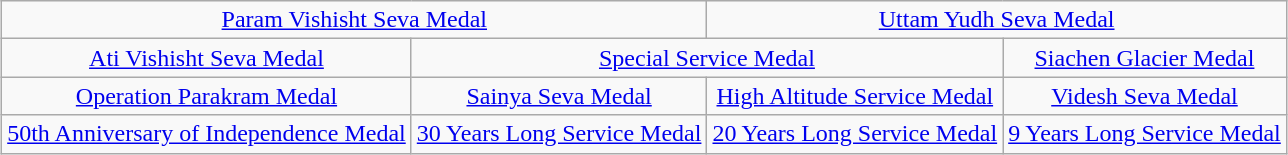<table class="wikitable" style="margin:1em auto; text-align:center;">
<tr>
<td colspan="2"><a href='#'>Param Vishisht Seva Medal</a></td>
<td colspan="2"><a href='#'>Uttam Yudh Seva Medal</a></td>
</tr>
<tr>
<td colspan="1"><a href='#'>Ati Vishisht Seva Medal</a></td>
<td colspan="2"><a href='#'>Special Service Medal</a></td>
<td colspan="1"><a href='#'>Siachen Glacier Medal</a></td>
</tr>
<tr>
<td><a href='#'>Operation Parakram Medal</a></td>
<td><a href='#'>Sainya Seva Medal</a></td>
<td><a href='#'>High Altitude Service Medal</a></td>
<td><a href='#'>Videsh Seva Medal</a></td>
</tr>
<tr>
<td><a href='#'>50th Anniversary of Independence Medal</a></td>
<td><a href='#'>30 Years Long Service Medal</a></td>
<td><a href='#'>20 Years Long Service Medal</a></td>
<td><a href='#'>9 Years Long Service Medal</a></td>
</tr>
</table>
